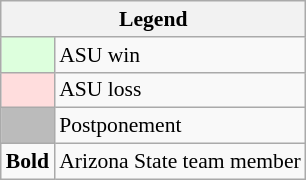<table class="wikitable" style="font-size:90%">
<tr>
<th colspan="2">Legend</th>
</tr>
<tr>
<td bgcolor="#ddffdd"> </td>
<td>ASU win</td>
</tr>
<tr>
<td bgcolor="#ffdddd"> </td>
<td>ASU loss</td>
</tr>
<tr>
<td bgcolor="#bbbbbb"> </td>
<td>Postponement</td>
</tr>
<tr>
<td><strong>Bold</strong></td>
<td>Arizona State team member</td>
</tr>
</table>
